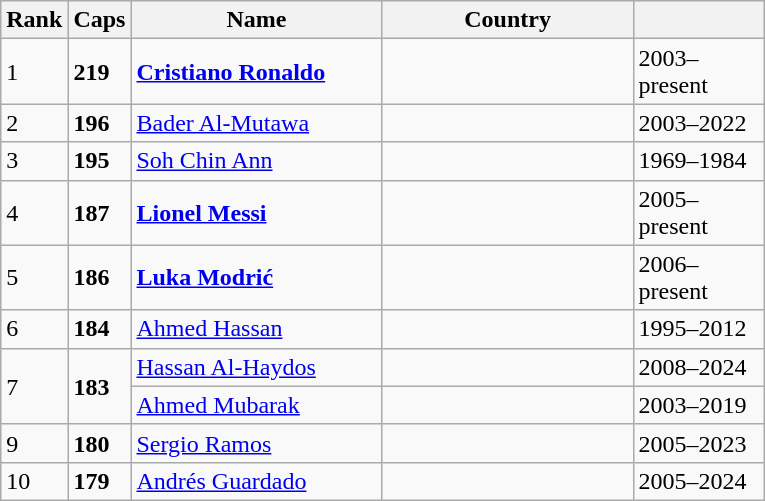<table class="sortable wikitable">
<tr>
<th width="10px">Rank</th>
<th width="10px">Caps</th>
<th width="160px">Name</th>
<th width="160px">Country</th>
<th width="80px"></th>
</tr>
<tr>
<td>1</td>
<td><strong>219</strong></td>
<td><strong><a href='#'>Cristiano Ronaldo</a></strong></td>
<td></td>
<td>2003–present</td>
</tr>
<tr>
<td>2</td>
<td><strong>196</strong></td>
<td><a href='#'>Bader Al-Mutawa</a></td>
<td></td>
<td>2003–2022</td>
</tr>
<tr>
<td>3</td>
<td><strong>195</strong></td>
<td><a href='#'>Soh Chin Ann</a></td>
<td></td>
<td>1969–1984</td>
</tr>
<tr>
<td>4</td>
<td><strong>187</strong></td>
<td><strong><a href='#'>Lionel Messi</a></strong></td>
<td></td>
<td>2005–present</td>
</tr>
<tr>
<td>5</td>
<td><strong>186</strong></td>
<td><strong><a href='#'>Luka Modrić</a></strong></td>
<td></td>
<td>2006–present</td>
</tr>
<tr>
<td>6</td>
<td><strong>184</strong></td>
<td><a href='#'>Ahmed Hassan</a></td>
<td></td>
<td>1995–2012</td>
</tr>
<tr>
<td rowspan=2>7</td>
<td rowspan=2><strong>183</strong></td>
<td><a href='#'>Hassan Al-Haydos</a></td>
<td></td>
<td>2008–2024</td>
</tr>
<tr>
<td><a href='#'>Ahmed Mubarak</a></td>
<td></td>
<td>2003–2019</td>
</tr>
<tr>
<td>9</td>
<td><strong>180</strong></td>
<td><a href='#'>Sergio Ramos</a></td>
<td></td>
<td>2005–2023</td>
</tr>
<tr>
<td>10</td>
<td><strong>179</strong></td>
<td><a href='#'>Andrés Guardado</a></td>
<td></td>
<td>2005–2024</td>
</tr>
</table>
